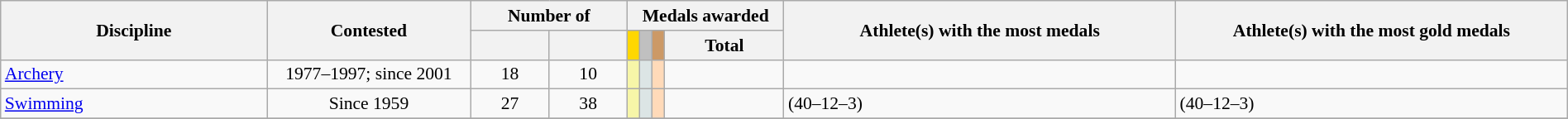<table class="wikitable" width=100% style="font-size:90%; text-align:center;">
<tr>
<th rowspan=2 width=17%>Discipline</th>
<th rowspan=2 width=13%>Contested</th>
<th colspan=2 width=10%>Number of</th>
<th colspan=4 width=10%>Medals awarded</th>
<th rowspan=2 width=25%>Athlete(s) with the most medals <br> </th>
<th rowspan=2 width=25%>Athlete(s) with the most gold medals</th>
</tr>
<tr>
<th></th>
<th></th>
<th style="background:gold; width=7%;"></th>
<th style="background:silver; width=7%;"></th>
<th style="background:#cc9966; width=7%;"></th>
<th style="width:4em;">Total</th>
</tr>
<tr>
<td align=left> <a href='#'>Archery</a></td>
<td>1977–1997; since 2001</td>
<td align=center>18</td>
<td align=center>10</td>
<td align=center bgcolor="#F7F6A8"></td>
<td align=center bgcolor="#DCE5E5"></td>
<td align=center bgcolor="#FFDAB9"></td>
<td align=center></td>
<td align=left></td>
<td align=left></td>
</tr>
<tr>
<td align=left> <a href='#'>Swimming</a><br></td>
<td>Since 1959</td>
<td align=center>27</td>
<td align=center>38</td>
<td align=center bgcolor="#F7F6A8"></td>
<td align=center bgcolor="#DCE5E5"></td>
<td align=center bgcolor="#FFDAB9"></td>
<td align=center></td>
<td align=left> (40–12–3)</td>
<td align=left> (40–12–3)</td>
</tr>
<tr>
</tr>
</table>
